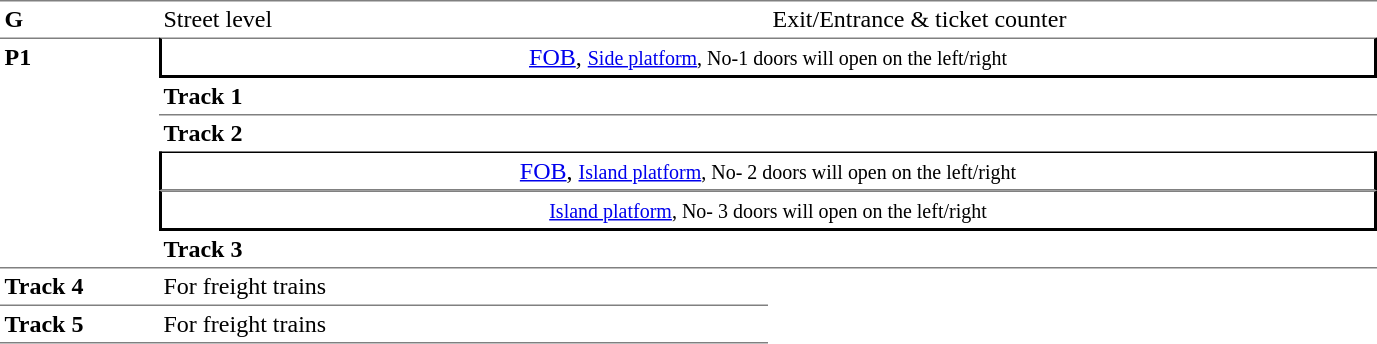<table border=0 cellspacing=0 cellpadding=3>
<tr>
<td style="border-top:solid 1px gray;" width=50 valign=top><strong>G</strong></td>
<td style="border-top:solid 1px gray;" width=100 valign=top>Street level</td>
<td style="border-top:solid 1px gray;" width=400 valign=top>Exit/Entrance & ticket counter</td>
</tr>
<tr>
<td style="border-top:solid 1px gray;border-bottom:solid 1px gray;" width=50 rowspan=6 valign=top><strong>P1</strong></td>
<td style="border-top:solid 1px gray;border-right:solid 2px black;border-left:solid 2px black;border-bottom:solid 2px black;text-align:center;" colspan=2><a href='#'>FOB</a>, <small><a href='#'>Side platform</a>, No-1 doors will open on the left/right</small></td>
</tr>
<tr>
<td style="border-bottom:solid 1px gray;" width=100><strong>Track 1</strong></td>
<td style="border-bottom:solid 1px gray;" width=400></td>
</tr>
<tr>
<td><strong>Track 2</strong></td>
<td></td>
</tr>
<tr>
<td style="border-top:solid 1px black;border-right:solid 2px black;border-left:solid 2px black;border-bottom:solid 1px gray;text-align:center;" colspan=2><a href='#'>FOB</a>, <small><a href='#'>Island platform</a>, No- 2 doors will open on the left/right </small></td>
</tr>
<tr>
<td style="border-top:solid 1px gray;border-right:solid 2px black;border-left:solid 2px black;border-bottom:solid 2px black;text-align:center;" colspan=2><small><a href='#'>Island platform</a>, No- 3 doors will open on the left/right</small></td>
</tr>
<tr>
<td style="border-bottom:solid 1px gray;" width=100><strong>Track 3</strong></td>
<td style="border-bottom:solid 1px gray;" width=400></td>
</tr>
<tr>
<td style="border-bottom:solid 1px gray;" width=100><strong>Track 4</strong></td>
<td style="border-bottom:solid 1px gray;" width=400>For freight trains</td>
</tr>
<tr>
<td style="border-bottom:solid 1px gray;" width=100><strong>Track 5</strong></td>
<td style="border-bottom:solid 1px gray;" width=400>For freight trains</td>
</tr>
</table>
